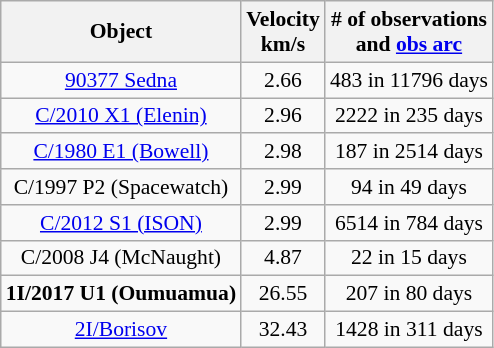<table class="wikitable floatright" style="text-align:center; font-size:0.9em">
<tr>
<th>Object</th>
<th>Velocity<br>km/s</th>
<th># of observations<br> and <a href='#'>obs arc</a></th>
</tr>
<tr>
<td><a href='#'>90377 Sedna</a></td>
<td>2.66</td>
<td>483 in 11796 days</td>
</tr>
<tr>
<td><a href='#'>C/2010 X1 (Elenin)</a></td>
<td>2.96</td>
<td>2222 in 235 days</td>
</tr>
<tr>
<td><a href='#'>C/1980 E1 (Bowell)</a></td>
<td>2.98</td>
<td>187 in 2514 days</td>
</tr>
<tr>
<td>C/1997 P2 (Spacewatch)</td>
<td>2.99</td>
<td>94 in 49 days</td>
</tr>
<tr>
<td><a href='#'>C/2012 S1 (ISON)</a></td>
<td>2.99</td>
<td>6514 in 784 days</td>
</tr>
<tr>
<td>C/2008 J4 (McNaught)</td>
<td>4.87</td>
<td>22 in 15 days</td>
</tr>
<tr>
<td><strong>1I/2017 U1 (Oumuamua)</strong></td>
<td>26.55</td>
<td>207 in 80 days</td>
</tr>
<tr>
<td><a href='#'>2I/Borisov</a></td>
<td>32.43</td>
<td>1428 in 311 days</td>
</tr>
</table>
